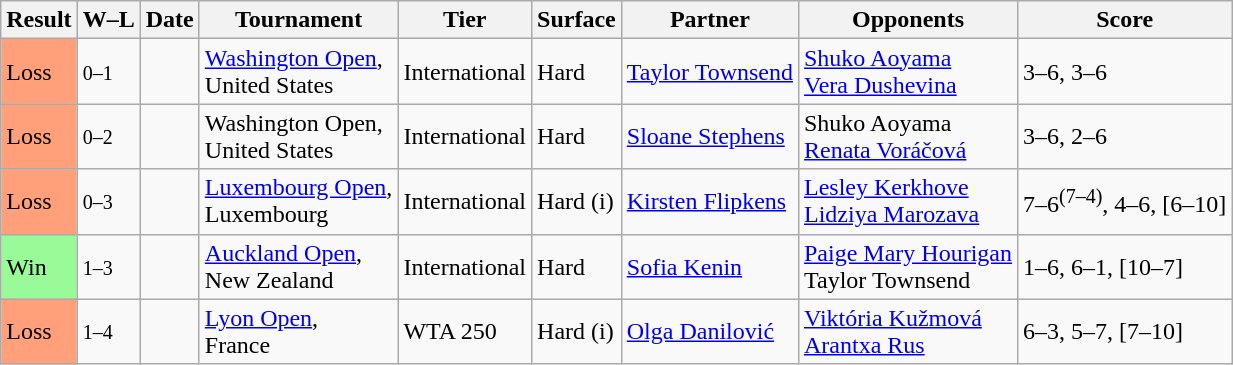<table class="sortable wikitable nowrap">
<tr>
<th>Result</th>
<th class="unsortable">W–L</th>
<th>Date</th>
<th>Tournament</th>
<th>Tier</th>
<th>Surface</th>
<th>Partner</th>
<th>Opponents</th>
<th class="unsortable">Score</th>
</tr>
<tr>
<td style="background:#ffa07a;">Loss</td>
<td><small>0–1</small></td>
<td><a href='#'></a></td>
<td><a href='#'>Washington Open</a>, <br> United States</td>
<td>International</td>
<td>Hard</td>
<td> <a href='#'>Taylor Townsend</a></td>
<td> <a href='#'>Shuko Aoyama</a> <br>  <a href='#'>Vera Dushevina</a></td>
<td>3–6, 3–6</td>
</tr>
<tr>
<td style="background:#ffa07a;">Loss</td>
<td><small>0–2</small></td>
<td><a href='#'></a></td>
<td>Washington Open, <br> United States</td>
<td>International</td>
<td>Hard</td>
<td> <a href='#'>Sloane Stephens</a></td>
<td> Shuko Aoyama <br>  <a href='#'>Renata Voráčová</a></td>
<td>3–6, 2–6</td>
</tr>
<tr>
<td style="background:#ffa07a;">Loss</td>
<td><small>0–3</small></td>
<td><a href='#'></a></td>
<td><a href='#'>Luxembourg Open</a>, <br> Luxembourg</td>
<td>International</td>
<td>Hard (i)</td>
<td> <a href='#'>Kirsten Flipkens</a></td>
<td> <a href='#'>Lesley Kerkhove</a> <br>  <a href='#'>Lidziya Marozava</a></td>
<td>7–6<sup>(7–4)</sup>, 4–6, [6–10]</td>
</tr>
<tr>
<td style="background:#98fb98;">Win</td>
<td><small>1–3</small></td>
<td><a href='#'></a></td>
<td><a href='#'>Auckland Open</a>, <br> New Zealand</td>
<td>International</td>
<td>Hard</td>
<td> <a href='#'>Sofia Kenin</a></td>
<td> <a href='#'>Paige Mary Hourigan</a> <br>  Taylor Townsend</td>
<td>1–6, 6–1, [10–7]</td>
</tr>
<tr>
<td style="background:#ffa07a;">Loss</td>
<td><small>1–4</small></td>
<td><a href='#'></a></td>
<td><a href='#'>Lyon Open</a>, <br> France</td>
<td>WTA 250</td>
<td>Hard (i)</td>
<td> <a href='#'>Olga Danilović</a></td>
<td> <a href='#'>Viktória Kužmová</a> <br>  <a href='#'>Arantxa Rus</a></td>
<td>6–3, 5–7, [7–10]</td>
</tr>
</table>
